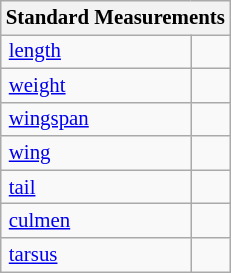<table class="wikitable" style="font-size: 87%;">
<tr>
<th colspan="2">Standard Measurements</th>
</tr>
<tr>
<td style="padding-right: 1em;padding-left:0.35em;"><a href='#'>length</a></td>
<td style="padding-right: 0.5em;padding-left:0.5em;"></td>
</tr>
<tr>
<td style="padding-right: 1em;padding-left:0.35em;"><a href='#'>weight</a></td>
<td style="padding-right: 0.5em;padding-left:0.5em;"></td>
</tr>
<tr>
<td style="padding-right: 1em;padding-left:0.35em;"><a href='#'>wingspan</a></td>
<td style="padding-right: 0.5em;padding-left:0.5em;"></td>
</tr>
<tr>
<td style="padding-right: 1em;padding-left:0.35em;"><a href='#'>wing</a></td>
<td style="padding-right: 0.5em;padding-left:0.5em;"></td>
</tr>
<tr>
<td style="padding-right: 1em;padding-left:0.35em;"><a href='#'>tail</a></td>
<td style="padding-right: 0.5em;padding-left:0.5em;"></td>
</tr>
<tr>
<td style="padding-right: 1em;padding-left:0.35em;"><a href='#'>culmen</a></td>
<td style="padding-right: 0.5em;padding-left:0.5em;"></td>
</tr>
<tr>
<td style="padding-right: 1em;padding-left:0.35em;"><a href='#'>tarsus</a></td>
<td style="padding-right: 0.5em;padding-left:0.5em;"></td>
</tr>
</table>
